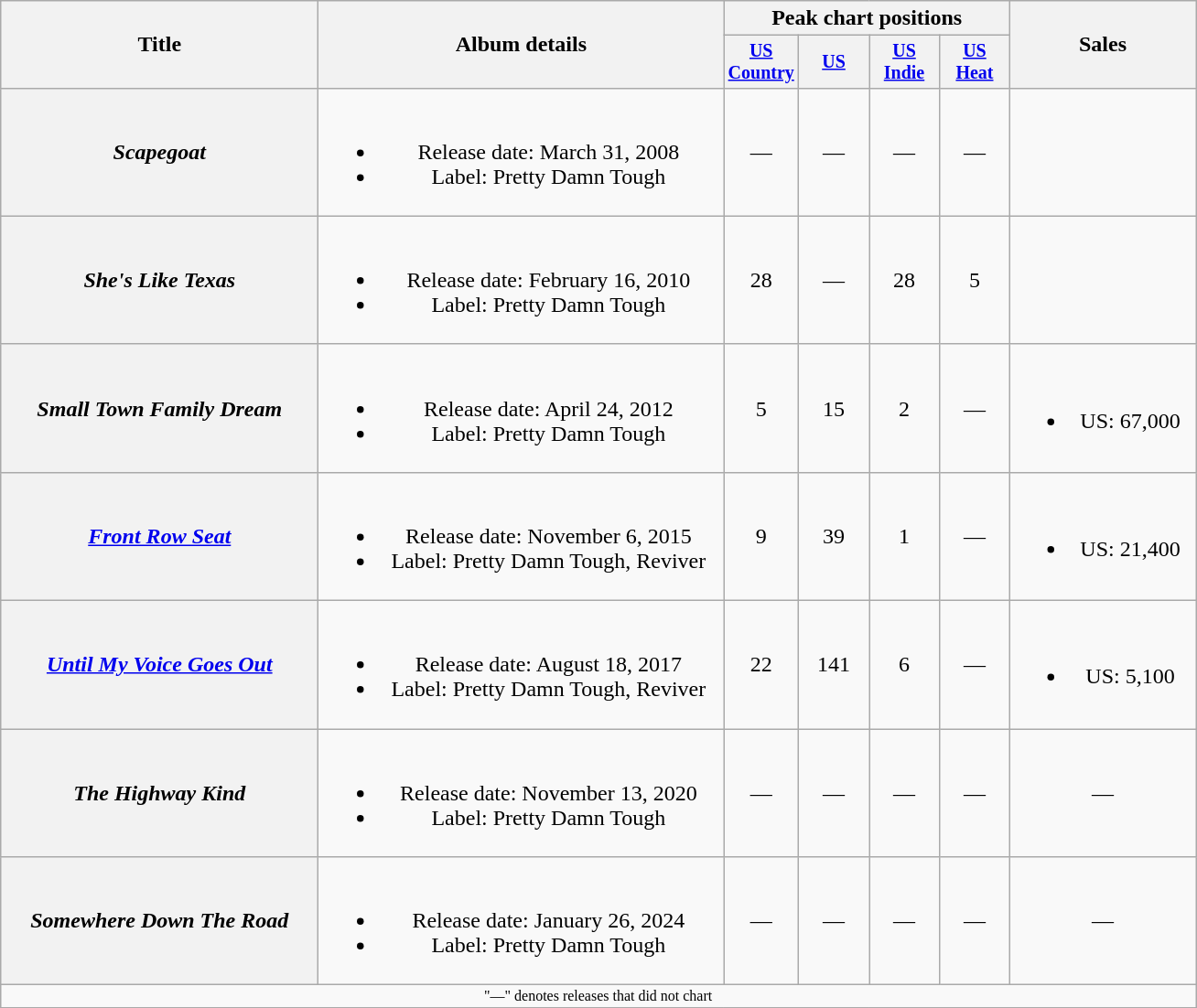<table class="wikitable plainrowheaders" style="text-align:center;">
<tr>
<th rowspan="2" style="width:14em;">Title</th>
<th rowspan="2" style="width:18em;">Album details</th>
<th colspan=4>Peak chart positions</th>
<th rowspan="2" style="width:8em;">Sales</th>
</tr>
<tr style="font-size:smaller;">
<th width=45><a href='#'>US Country</a><br></th>
<th width=45><a href='#'>US</a><br></th>
<th width=45><a href='#'>US Indie</a><br></th>
<th width=45><a href='#'>US Heat</a><br></th>
</tr>
<tr>
<th scope=row><em>Scapegoat</em></th>
<td><br><ul><li>Release date: March 31, 2008</li><li>Label: Pretty Damn Tough</li></ul></td>
<td>—</td>
<td>—</td>
<td>—</td>
<td>—</td>
<td></td>
</tr>
<tr>
<th scope=row><em>She's Like Texas</em></th>
<td><br><ul><li>Release date: February 16, 2010</li><li>Label: Pretty Damn Tough</li></ul></td>
<td>28</td>
<td>—</td>
<td>28</td>
<td>5</td>
<td></td>
</tr>
<tr>
<th scope=row><em>Small Town Family Dream</em></th>
<td><br><ul><li>Release date: April 24, 2012</li><li>Label: Pretty Damn Tough</li></ul></td>
<td>5</td>
<td>15</td>
<td>2</td>
<td>—</td>
<td><br><ul><li>US: 67,000</li></ul></td>
</tr>
<tr>
<th scope=row><em><a href='#'>Front Row Seat</a></em></th>
<td><br><ul><li>Release date: November 6, 2015</li><li>Label: Pretty Damn Tough, Reviver</li></ul></td>
<td>9</td>
<td>39</td>
<td>1</td>
<td>—</td>
<td><br><ul><li>US: 21,400</li></ul></td>
</tr>
<tr>
<th scope=row><em><a href='#'>Until My Voice Goes Out</a></em></th>
<td><br><ul><li>Release date: August 18, 2017</li><li>Label: Pretty Damn Tough, Reviver</li></ul></td>
<td>22</td>
<td>141</td>
<td>6</td>
<td>—</td>
<td><br><ul><li>US: 5,100</li></ul></td>
</tr>
<tr>
<th scope=row><em>The Highway Kind</em></th>
<td><br><ul><li>Release date: November 13, 2020</li><li>Label: Pretty Damn Tough</li></ul></td>
<td>—</td>
<td>—</td>
<td>—</td>
<td>—</td>
<td>—</td>
</tr>
<tr>
<th scope=row><em>Somewhere Down The Road</em></th>
<td><br><ul><li>Release date: January 26, 2024</li><li>Label: Pretty Damn Tough</li></ul></td>
<td>—</td>
<td>—</td>
<td>—</td>
<td>—</td>
<td>—</td>
</tr>
<tr>
<td colspan="7" style="font-size:8pt">"—" denotes releases that did not chart</td>
</tr>
<tr>
</tr>
</table>
